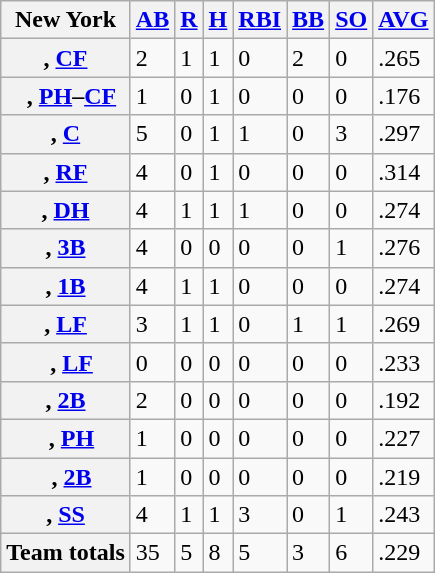<table class="wikitable sortable plainrowheaders" border="2">
<tr>
<th scope="col">New York</th>
<th scope="col"><a href='#'>AB</a></th>
<th scope="col"><a href='#'>R</a></th>
<th scope="col"><a href='#'>H</a></th>
<th scope="col"><a href='#'>RBI</a></th>
<th scope="col"><a href='#'>BB</a></th>
<th scope="col"><a href='#'>SO</a></th>
<th scope="col"><a href='#'>AVG</a></th>
</tr>
<tr>
<th scope="row">, <a href='#'>CF</a></th>
<td>2</td>
<td>1</td>
<td>1</td>
<td>0</td>
<td>2</td>
<td>0</td>
<td>.265</td>
</tr>
<tr>
<th scope="row">  , <a href='#'>PH</a>–<a href='#'>CF</a></th>
<td>1</td>
<td>0</td>
<td>1</td>
<td>0</td>
<td>0</td>
<td>0</td>
<td>.176</td>
</tr>
<tr>
<th scope="row">, <a href='#'>C</a></th>
<td>5</td>
<td>0</td>
<td>1</td>
<td>1</td>
<td>0</td>
<td>3</td>
<td>.297</td>
</tr>
<tr>
<th scope="row">, <a href='#'>RF</a></th>
<td>4</td>
<td>0</td>
<td>1</td>
<td>0</td>
<td>0</td>
<td>0</td>
<td>.314</td>
</tr>
<tr>
<th scope="row">, <a href='#'>DH</a></th>
<td>4</td>
<td>1</td>
<td>1</td>
<td>1</td>
<td>0</td>
<td>0</td>
<td>.274</td>
</tr>
<tr>
<th scope="row">, <a href='#'>3B</a></th>
<td>4</td>
<td>0</td>
<td>0</td>
<td>0</td>
<td>0</td>
<td>1</td>
<td>.276</td>
</tr>
<tr>
<th scope="row">, <a href='#'>1B</a></th>
<td>4</td>
<td>1</td>
<td>1</td>
<td>0</td>
<td>0</td>
<td>0</td>
<td>.274</td>
</tr>
<tr>
<th scope="row">, <a href='#'>LF</a></th>
<td>3</td>
<td>1</td>
<td>1</td>
<td>0</td>
<td>1</td>
<td>1</td>
<td>.269</td>
</tr>
<tr>
<th scope="row">  , <a href='#'>LF</a></th>
<td>0</td>
<td>0</td>
<td>0</td>
<td>0</td>
<td>0</td>
<td>0</td>
<td>.233</td>
</tr>
<tr>
<th scope="row">, <a href='#'>2B</a></th>
<td>2</td>
<td>0</td>
<td>0</td>
<td>0</td>
<td>0</td>
<td>0</td>
<td>.192</td>
</tr>
<tr>
<th scope="row">  , <a href='#'>PH</a></th>
<td>1</td>
<td>0</td>
<td>0</td>
<td>0</td>
<td>0</td>
<td>0</td>
<td>.227</td>
</tr>
<tr>
<th scope="row">  , <a href='#'>2B</a></th>
<td>1</td>
<td>0</td>
<td>0</td>
<td>0</td>
<td>0</td>
<td>0</td>
<td>.219</td>
</tr>
<tr>
<th scope="row">, <a href='#'>SS</a></th>
<td>4</td>
<td>1</td>
<td>1</td>
<td>3</td>
<td>0</td>
<td>1</td>
<td>.243</td>
</tr>
<tr class="sortbottom">
<th scope="row"><strong>Team totals</strong></th>
<td>35</td>
<td>5</td>
<td>8</td>
<td>5</td>
<td>3</td>
<td>6</td>
<td>.229</td>
</tr>
</table>
